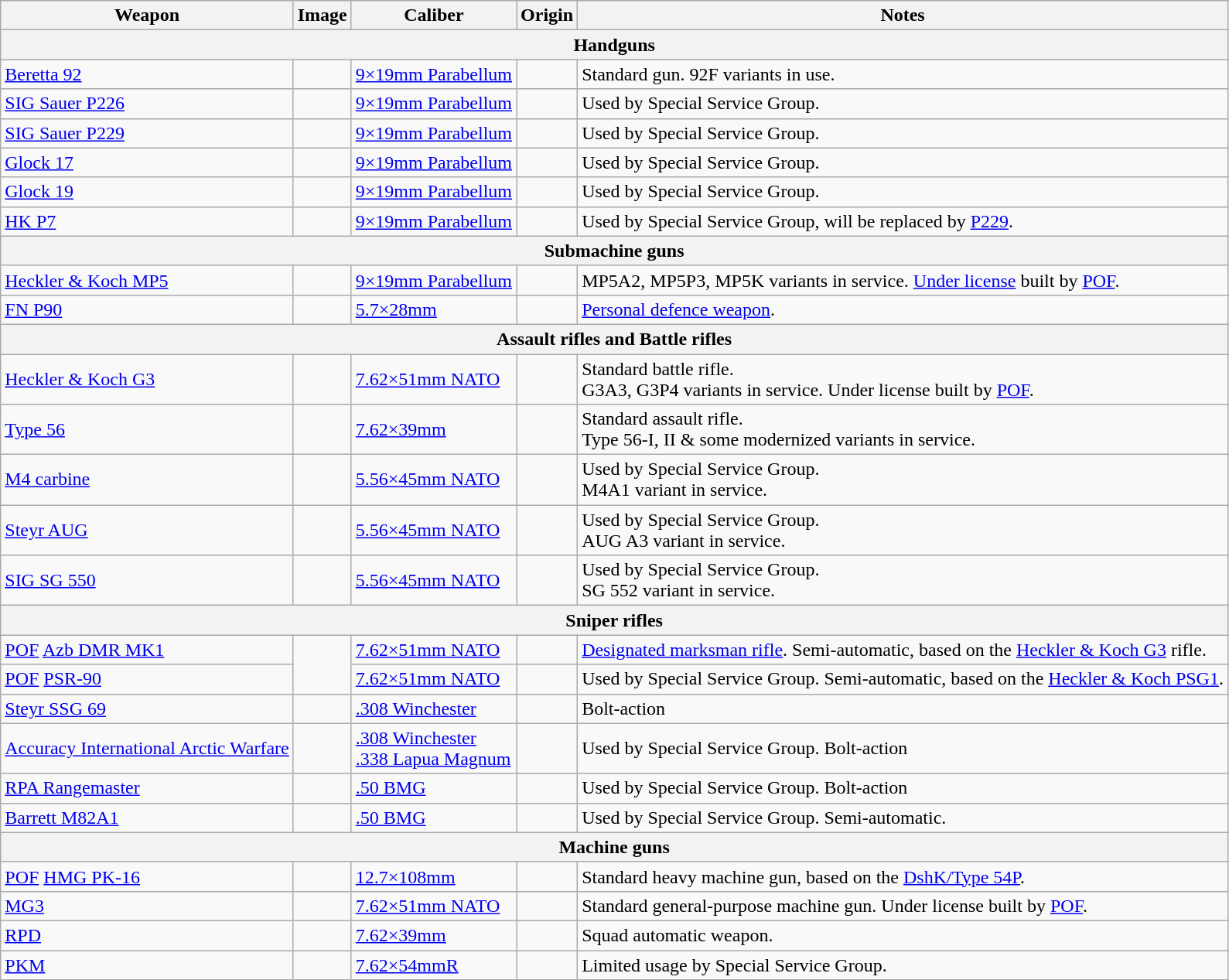<table class="wikitable">
<tr>
<th>Weapon</th>
<th>Image</th>
<th>Caliber</th>
<th>Origin</th>
<th>Notes</th>
</tr>
<tr>
<th colspan="5">Handguns</th>
</tr>
<tr>
<td><a href='#'>Beretta 92</a></td>
<td></td>
<td><a href='#'>9×19mm Parabellum</a></td>
<td></td>
<td>Standard gun. 92F variants in use.</td>
</tr>
<tr>
<td><a href='#'>SIG Sauer P226</a></td>
<td></td>
<td><a href='#'>9×19mm Parabellum</a></td>
<td><br></td>
<td>Used by Special Service Group.</td>
</tr>
<tr>
<td><a href='#'>SIG Sauer P229</a></td>
<td></td>
<td><a href='#'>9×19mm Parabellum</a></td>
<td><br></td>
<td>Used by Special Service Group.</td>
</tr>
<tr>
<td><a href='#'>Glock 17</a></td>
<td></td>
<td><a href='#'>9×19mm Parabellum</a></td>
<td></td>
<td>Used by Special Service Group.</td>
</tr>
<tr>
<td><a href='#'>Glock 19</a></td>
<td></td>
<td><a href='#'>9×19mm Parabellum</a></td>
<td></td>
<td>Used by Special Service Group.</td>
</tr>
<tr>
<td><a href='#'>HK P7</a></td>
<td></td>
<td><a href='#'>9×19mm Parabellum</a></td>
<td></td>
<td>Used by Special Service Group, will be replaced by <a href='#'>P229</a>.</td>
</tr>
<tr>
<th colspan="5">Submachine guns</th>
</tr>
<tr>
<td><a href='#'>Heckler & Koch MP5</a></td>
<td></td>
<td><a href='#'>9×19mm Parabellum</a></td>
<td></td>
<td>MP5A2, MP5P3, MP5K variants in service. <a href='#'>Under license</a> built by <a href='#'>POF</a>.</td>
</tr>
<tr>
<td><a href='#'>FN P90</a></td>
<td></td>
<td><a href='#'>5.7×28mm</a></td>
<td></td>
<td><a href='#'>Personal defence weapon</a>.</td>
</tr>
<tr>
<th colspan="5">Assault rifles and Battle rifles</th>
</tr>
<tr>
<td><a href='#'>Heckler & Koch G3</a></td>
<td></td>
<td><a href='#'>7.62×51mm NATO</a></td>
<td></td>
<td>Standard battle rifle.<br>G3A3, G3P4 variants in service. Under license built by <a href='#'>POF</a>.</td>
</tr>
<tr>
<td><a href='#'>Type 56</a></td>
<td></td>
<td><a href='#'>7.62×39mm</a></td>
<td></td>
<td>Standard assault rifle.<br>Type 56-I, II & some modernized variants in service.</td>
</tr>
<tr>
<td><a href='#'>M4 carbine</a></td>
<td></td>
<td><a href='#'>5.56×45mm NATO</a></td>
<td></td>
<td>Used by Special Service Group.<br>M4A1 variant in service.</td>
</tr>
<tr>
<td><a href='#'>Steyr AUG</a></td>
<td></td>
<td><a href='#'>5.56×45mm NATO</a></td>
<td></td>
<td>Used by Special Service Group.<br>AUG A3 variant in service.</td>
</tr>
<tr>
<td><a href='#'>SIG SG 550</a></td>
<td></td>
<td><a href='#'>5.56×45mm NATO</a></td>
<td></td>
<td>Used by Special Service Group.<br>SG 552 variant in service.</td>
</tr>
<tr>
<th colspan="5">Sniper rifles</th>
</tr>
<tr>
<td><a href='#'>POF</a> <a href='#'>Azb DMR MK1</a></td>
<td rowspan="2"></td>
<td><a href='#'>7.62×51mm NATO</a></td>
<td></td>
<td> <a href='#'>Designated marksman rifle</a>. Semi-automatic, based on the <a href='#'>Heckler & Koch G3</a> rifle.</td>
</tr>
<tr>
<td><a href='#'>POF</a> <a href='#'>PSR-90</a></td>
<td><a href='#'>7.62×51mm NATO</a></td>
<td></td>
<td> Used by Special Service Group. Semi-automatic, based on the <a href='#'>Heckler & Koch PSG1</a>.</td>
</tr>
<tr>
<td><a href='#'>Steyr SSG 69</a></td>
<td></td>
<td><a href='#'>.308 Winchester</a></td>
<td></td>
<td> Bolt-action</td>
</tr>
<tr>
<td><a href='#'>Accuracy International Arctic Warfare</a></td>
<td></td>
<td><a href='#'>.308 Winchester</a><br><a href='#'>.338 Lapua Magnum</a></td>
<td></td>
<td>Used by Special Service Group. Bolt-action</td>
</tr>
<tr>
<td><a href='#'>RPA Rangemaster</a></td>
<td></td>
<td><a href='#'>.50 BMG</a></td>
<td></td>
<td>Used by Special Service Group. Bolt-action</td>
</tr>
<tr>
<td><a href='#'>Barrett M82A1</a></td>
<td></td>
<td><a href='#'>.50 BMG</a></td>
<td></td>
<td>Used by Special Service Group. Semi-automatic.</td>
</tr>
<tr>
<th colspan="5">Machine guns</th>
</tr>
<tr>
<td><a href='#'>POF</a> <a href='#'>HMG PK-16</a></td>
<td></td>
<td><a href='#'>12.7×108mm</a></td>
<td></td>
<td>Standard heavy machine gun, based on the <a href='#'>DshK/Type 54P</a>.</td>
</tr>
<tr>
<td><a href='#'>MG3</a></td>
<td></td>
<td><a href='#'>7.62×51mm NATO</a></td>
<td></td>
<td>Standard general-purpose machine gun. Under license built by <a href='#'>POF</a>.</td>
</tr>
<tr>
<td><a href='#'>RPD</a></td>
<td></td>
<td><a href='#'>7.62×39mm</a></td>
<td></td>
<td>Squad automatic weapon.</td>
</tr>
<tr>
<td><a href='#'>PKM</a></td>
<td></td>
<td><a href='#'>7.62×54mmR</a></td>
<td></td>
<td>Limited usage by Special Service Group.</td>
</tr>
</table>
